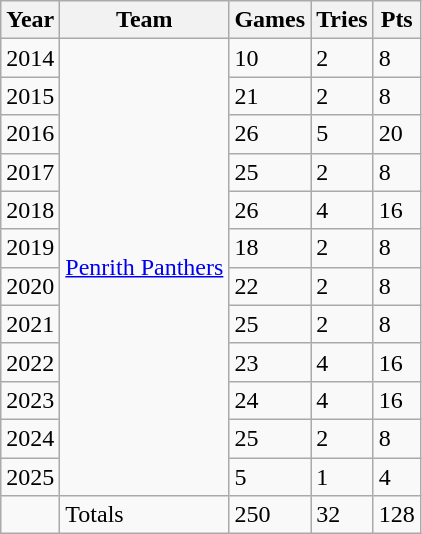<table class="wikitable">
<tr>
<th>Year</th>
<th>Team</th>
<th>Games</th>
<th>Tries</th>
<th>Pts</th>
</tr>
<tr>
<td>2014</td>
<td rowspan="12"> <a href='#'>Penrith Panthers</a></td>
<td>10</td>
<td>2</td>
<td>8</td>
</tr>
<tr>
<td>2015</td>
<td>21</td>
<td>2</td>
<td>8</td>
</tr>
<tr>
<td>2016</td>
<td>26</td>
<td>5</td>
<td>20</td>
</tr>
<tr>
<td>2017</td>
<td>25</td>
<td>2</td>
<td>8</td>
</tr>
<tr>
<td>2018</td>
<td>26</td>
<td>4</td>
<td>16</td>
</tr>
<tr>
<td>2019</td>
<td>18</td>
<td>2</td>
<td>8</td>
</tr>
<tr>
<td>2020</td>
<td>22</td>
<td>2</td>
<td>8</td>
</tr>
<tr>
<td>2021</td>
<td>25</td>
<td>2</td>
<td>8</td>
</tr>
<tr>
<td>2022</td>
<td>23</td>
<td>4</td>
<td>16</td>
</tr>
<tr>
<td>2023</td>
<td>24</td>
<td>4</td>
<td>16</td>
</tr>
<tr>
<td>2024</td>
<td>25</td>
<td>2</td>
<td>8</td>
</tr>
<tr>
<td>2025</td>
<td>5</td>
<td>1</td>
<td>4</td>
</tr>
<tr>
<td></td>
<td>Totals</td>
<td>250</td>
<td>32</td>
<td>128</td>
</tr>
</table>
